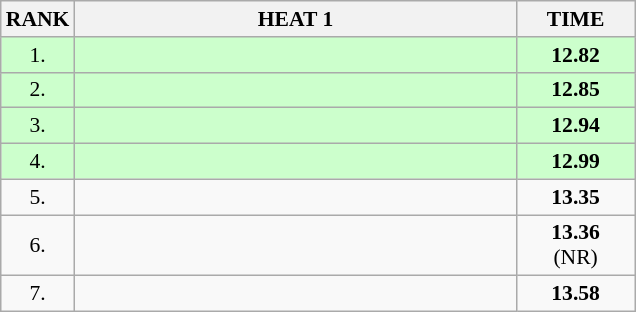<table class="wikitable" style="border-collapse: collapse; font-size: 90%;">
<tr>
<th>RANK</th>
<th style="width: 20em">HEAT 1</th>
<th style="width: 5em">TIME</th>
</tr>
<tr style="background:#ccffcc;">
<td align="center">1.</td>
<td></td>
<td align="center"><strong>12.82</strong></td>
</tr>
<tr style="background:#ccffcc;">
<td align="center">2.</td>
<td></td>
<td align="center"><strong>12.85</strong></td>
</tr>
<tr style="background:#ccffcc;">
<td align="center">3.</td>
<td></td>
<td align="center"><strong>12.94</strong></td>
</tr>
<tr style="background:#ccffcc;">
<td align="center">4.</td>
<td></td>
<td align="center"><strong>12.99</strong></td>
</tr>
<tr>
<td align="center">5.</td>
<td></td>
<td align="center"><strong>13.35</strong></td>
</tr>
<tr>
<td align="center">6.</td>
<td></td>
<td align="center"><strong>13.36</strong><br>(NR)</td>
</tr>
<tr>
<td align="center">7.</td>
<td></td>
<td align="center"><strong>13.58</strong></td>
</tr>
</table>
